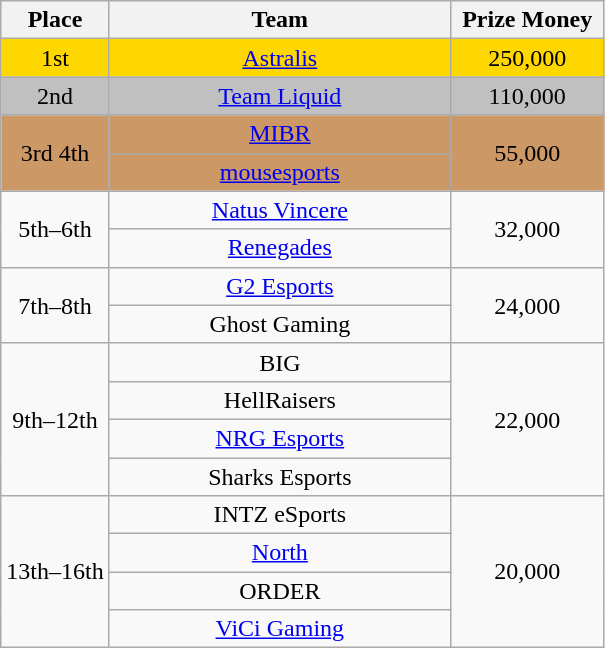<table class="wikitable" style="text-align:center">
<tr>
<th width="65px">Place</th>
<th width="220">Team</th>
<th width="95">Prize Money</th>
</tr>
<tr>
<td style="text-align:center; background:gold;">1st</td>
<td style="text-align:center; background:gold;"><a href='#'>Astralis</a></td>
<td style="text-align:center; background:gold;">250,000</td>
</tr>
<tr>
<td style="text-align:center; background:silver;">2nd</td>
<td style="text-align:center; background:silver;"><a href='#'>Team Liquid</a></td>
<td style="text-align:center; background:silver;">110,000</td>
</tr>
<tr>
<td style="text-align:center; background:#c96;" rowspan="2">3rd  4th</td>
<td style="text-align:center; background:#c96;"><a href='#'>MIBR</a></td>
<td style="text-align:center; background:#c96;" rowspan="2">55,000</td>
</tr>
<tr>
<td style="text-align:center; background:#c96;"><a href='#'>mousesports</a></td>
</tr>
<tr>
<td rowspan="2">5th–6th</td>
<td><a href='#'>Natus Vincere</a></td>
<td rowspan="2">32,000</td>
</tr>
<tr>
<td><a href='#'>Renegades</a></td>
</tr>
<tr>
<td rowspan="2">7th–8th</td>
<td><a href='#'>G2 Esports</a></td>
<td rowspan="2">24,000</td>
</tr>
<tr>
<td>Ghost Gaming</td>
</tr>
<tr>
<td rowspan="4">9th–12th</td>
<td>BIG</td>
<td rowspan="4">22,000</td>
</tr>
<tr>
<td>HellRaisers</td>
</tr>
<tr>
<td><a href='#'>NRG Esports</a></td>
</tr>
<tr>
<td>Sharks Esports</td>
</tr>
<tr>
<td rowspan="4">13th–16th</td>
<td>INTZ eSports</td>
<td rowspan="4">20,000</td>
</tr>
<tr>
<td><a href='#'>North</a></td>
</tr>
<tr>
<td>ORDER</td>
</tr>
<tr>
<td><a href='#'>ViCi Gaming</a></td>
</tr>
</table>
